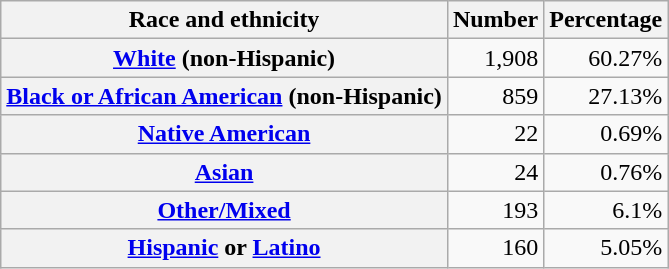<table class="wikitable" style="text-align:right">
<tr>
<th scope="col">Race and ethnicity</th>
<th scope="col">Number</th>
<th scope="col">Percentage</th>
</tr>
<tr>
<th scope="row"><a href='#'>White</a> (non-Hispanic)</th>
<td>1,908</td>
<td>60.27%</td>
</tr>
<tr>
<th scope="row"><a href='#'>Black or African American</a> (non-Hispanic)</th>
<td>859</td>
<td>27.13%</td>
</tr>
<tr>
<th scope="row"><a href='#'>Native American</a></th>
<td>22</td>
<td>0.69%</td>
</tr>
<tr>
<th scope="row"><a href='#'>Asian</a></th>
<td>24</td>
<td>0.76%</td>
</tr>
<tr>
<th scope="row"><a href='#'>Other/Mixed</a></th>
<td>193</td>
<td>6.1%</td>
</tr>
<tr>
<th scope="row"><a href='#'>Hispanic</a> or <a href='#'>Latino</a></th>
<td>160</td>
<td>5.05%</td>
</tr>
</table>
